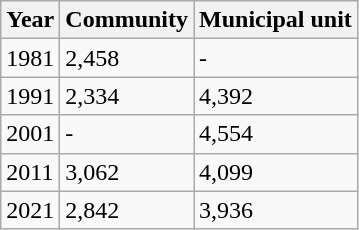<table class="wikitable">
<tr>
<th>Year</th>
<th>Community</th>
<th>Municipal unit</th>
</tr>
<tr>
<td>1981</td>
<td>2,458</td>
<td>-</td>
</tr>
<tr>
<td>1991</td>
<td>2,334</td>
<td>4,392</td>
</tr>
<tr>
<td>2001</td>
<td>-</td>
<td>4,554</td>
</tr>
<tr>
<td>2011</td>
<td>3,062</td>
<td>4,099</td>
</tr>
<tr>
<td>2021</td>
<td>2,842</td>
<td>3,936</td>
</tr>
</table>
